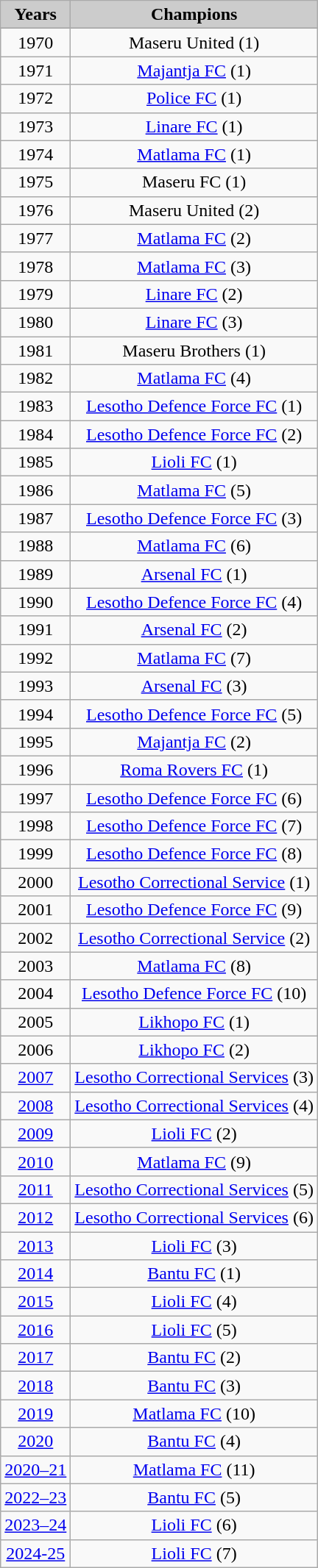<table class="wikitable" style="text-align: center;">
<tr bgcolor="#CCCCCC">
<td><strong>Years</strong></td>
<td><strong>Champions</strong></td>
</tr>
<tr bgcolor="#EFEFEF">
</tr>
<tr>
<td>1970</td>
<td>Maseru United (1)</td>
</tr>
<tr>
<td>1971</td>
<td><a href='#'>Majantja FC</a> (1)</td>
</tr>
<tr>
<td>1972</td>
<td><a href='#'>Police FC</a> (1)</td>
</tr>
<tr>
<td>1973</td>
<td><a href='#'>Linare FC</a> (1)</td>
</tr>
<tr>
<td>1974</td>
<td><a href='#'>Matlama FC</a> (1)</td>
</tr>
<tr>
<td>1975</td>
<td>Maseru FC (1)</td>
</tr>
<tr>
<td>1976</td>
<td>Maseru United (2)</td>
</tr>
<tr>
<td>1977</td>
<td><a href='#'>Matlama FC</a> (2)</td>
</tr>
<tr>
<td>1978</td>
<td><a href='#'>Matlama FC</a> (3)</td>
</tr>
<tr>
<td>1979</td>
<td><a href='#'>Linare FC</a> (2)</td>
</tr>
<tr>
<td>1980</td>
<td><a href='#'>Linare FC</a> (3)</td>
</tr>
<tr>
<td>1981</td>
<td>Maseru Brothers (1)</td>
</tr>
<tr>
<td>1982</td>
<td><a href='#'>Matlama FC</a> (4)</td>
</tr>
<tr>
<td>1983</td>
<td><a href='#'>Lesotho Defence Force FC</a> (1)</td>
</tr>
<tr>
<td>1984</td>
<td><a href='#'>Lesotho Defence Force FC</a> (2)</td>
</tr>
<tr>
<td>1985</td>
<td><a href='#'>Lioli FC</a> (1)</td>
</tr>
<tr>
<td>1986</td>
<td><a href='#'>Matlama FC</a> (5)</td>
</tr>
<tr>
<td>1987</td>
<td><a href='#'>Lesotho Defence Force FC</a> (3)</td>
</tr>
<tr>
<td>1988</td>
<td><a href='#'>Matlama FC</a> (6)</td>
</tr>
<tr>
<td>1989</td>
<td><a href='#'>Arsenal FC</a> (1)</td>
</tr>
<tr>
<td>1990</td>
<td><a href='#'>Lesotho Defence Force FC</a> (4)</td>
</tr>
<tr>
<td>1991</td>
<td><a href='#'>Arsenal FC</a> (2)</td>
</tr>
<tr>
<td>1992</td>
<td><a href='#'>Matlama FC</a> (7)</td>
</tr>
<tr>
<td>1993</td>
<td><a href='#'>Arsenal FC</a> (3)</td>
</tr>
<tr>
<td>1994</td>
<td><a href='#'>Lesotho Defence Force FC</a> (5)</td>
</tr>
<tr>
<td>1995</td>
<td><a href='#'>Majantja FC</a> (2)</td>
</tr>
<tr>
<td>1996</td>
<td><a href='#'>Roma Rovers FC</a> (1)</td>
</tr>
<tr>
<td>1997</td>
<td><a href='#'>Lesotho Defence Force FC</a> (6)</td>
</tr>
<tr>
<td>1998</td>
<td><a href='#'>Lesotho Defence Force FC</a> (7)</td>
</tr>
<tr>
<td>1999</td>
<td><a href='#'>Lesotho Defence Force FC</a> (8)</td>
</tr>
<tr>
<td>2000</td>
<td><a href='#'>Lesotho Correctional Service</a> (1)</td>
</tr>
<tr>
<td>2001</td>
<td><a href='#'>Lesotho Defence Force FC</a> (9)</td>
</tr>
<tr>
<td>2002</td>
<td><a href='#'>Lesotho Correctional Service</a> (2)</td>
</tr>
<tr>
<td>2003</td>
<td><a href='#'>Matlama FC</a> (8)</td>
</tr>
<tr>
<td>2004</td>
<td><a href='#'>Lesotho Defence Force FC</a> (10)</td>
</tr>
<tr>
<td>2005</td>
<td><a href='#'>Likhopo FC</a> (1)</td>
</tr>
<tr>
<td>2006</td>
<td><a href='#'>Likhopo FC</a> (2)</td>
</tr>
<tr>
<td><a href='#'>2007</a></td>
<td><a href='#'>Lesotho Correctional Services</a> (3)</td>
</tr>
<tr>
<td><a href='#'>2008</a></td>
<td><a href='#'>Lesotho Correctional Services</a> (4)</td>
</tr>
<tr>
<td><a href='#'>2009</a></td>
<td><a href='#'>Lioli FC</a> (2)</td>
</tr>
<tr>
<td><a href='#'>2010</a></td>
<td><a href='#'>Matlama FC</a> (9)</td>
</tr>
<tr>
<td><a href='#'>2011</a></td>
<td><a href='#'>Lesotho Correctional Services</a> (5)</td>
</tr>
<tr>
<td><a href='#'>2012</a></td>
<td><a href='#'>Lesotho Correctional Services</a> (6)</td>
</tr>
<tr>
<td><a href='#'>2013</a></td>
<td><a href='#'>Lioli FC</a> (3)</td>
</tr>
<tr>
<td><a href='#'>2014</a></td>
<td><a href='#'>Bantu FC</a> (1)</td>
</tr>
<tr>
<td><a href='#'>2015</a></td>
<td><a href='#'>Lioli FC</a> (4)</td>
</tr>
<tr>
<td><a href='#'>2016</a></td>
<td><a href='#'>Lioli FC</a> (5)</td>
</tr>
<tr>
<td><a href='#'>2017</a></td>
<td><a href='#'>Bantu FC</a> (2)</td>
</tr>
<tr>
<td><a href='#'>2018</a></td>
<td><a href='#'>Bantu FC</a> (3)</td>
</tr>
<tr>
<td><a href='#'>2019</a></td>
<td><a href='#'>Matlama FC</a> (10)</td>
</tr>
<tr>
<td><a href='#'>2020</a></td>
<td><a href='#'>Bantu FC</a> (4)</td>
</tr>
<tr>
<td><a href='#'>2020–21</a></td>
<td><a href='#'>Matlama FC</a> (11)</td>
</tr>
<tr>
<td><a href='#'>2022–23</a></td>
<td><a href='#'>Bantu FC</a> (5)</td>
</tr>
<tr>
<td><a href='#'>2023–24</a></td>
<td><a href='#'>Lioli FC</a> (6)</td>
</tr>
<tr>
<td><a href='#'>2024-25</a></td>
<td><a href='#'>Lioli FC</a> (7)</td>
</tr>
</table>
